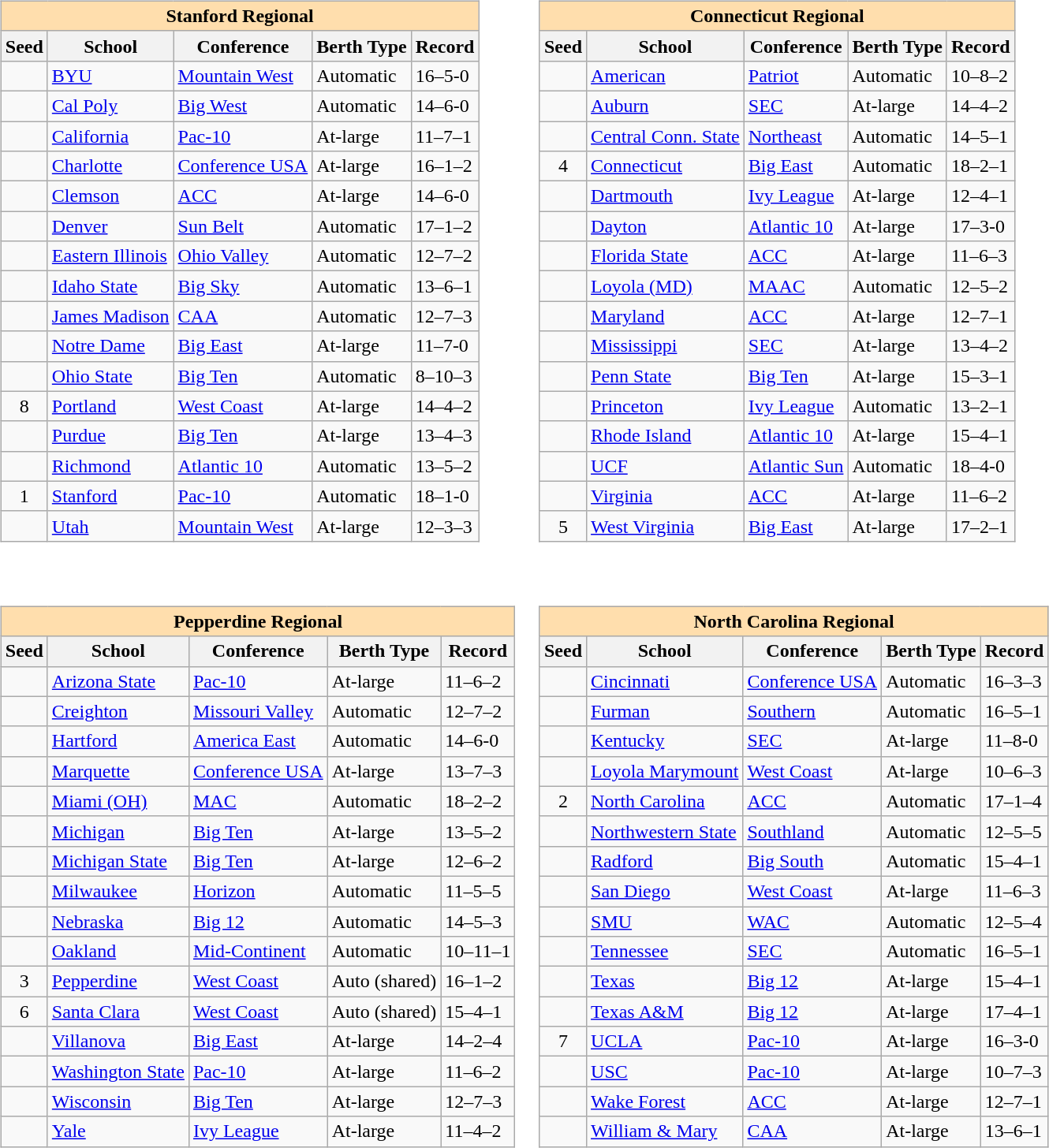<table>
<tr>
<td valign=top><br><table class="wikitable sortable">
<tr>
<th colspan="5" style="background:#ffdead;">Stanford Regional</th>
</tr>
<tr>
<th>Seed</th>
<th>School</th>
<th>Conference</th>
<th>Berth Type</th>
<th>Record</th>
</tr>
<tr>
<td></td>
<td><a href='#'>BYU</a></td>
<td><a href='#'>Mountain West</a></td>
<td>Automatic</td>
<td>16–5-0</td>
</tr>
<tr>
<td></td>
<td><a href='#'>Cal Poly</a></td>
<td><a href='#'>Big West</a></td>
<td>Automatic</td>
<td>14–6-0</td>
</tr>
<tr>
<td></td>
<td><a href='#'>California</a></td>
<td><a href='#'>Pac-10</a></td>
<td>At-large</td>
<td>11–7–1</td>
</tr>
<tr>
<td></td>
<td><a href='#'>Charlotte</a></td>
<td><a href='#'>Conference USA</a></td>
<td>At-large</td>
<td>16–1–2</td>
</tr>
<tr>
<td></td>
<td><a href='#'>Clemson</a></td>
<td><a href='#'>ACC</a></td>
<td>At-large</td>
<td>14–6-0</td>
</tr>
<tr>
<td></td>
<td><a href='#'>Denver</a></td>
<td><a href='#'>Sun Belt</a></td>
<td>Automatic</td>
<td>17–1–2</td>
</tr>
<tr>
<td></td>
<td><a href='#'>Eastern Illinois</a></td>
<td><a href='#'>Ohio Valley</a></td>
<td>Automatic</td>
<td>12–7–2</td>
</tr>
<tr>
<td></td>
<td><a href='#'>Idaho State</a></td>
<td><a href='#'>Big Sky</a></td>
<td>Automatic</td>
<td>13–6–1</td>
</tr>
<tr>
<td></td>
<td><a href='#'>James Madison</a></td>
<td><a href='#'>CAA</a></td>
<td>Automatic</td>
<td>12–7–3</td>
</tr>
<tr>
<td></td>
<td><a href='#'>Notre Dame</a></td>
<td><a href='#'>Big East</a></td>
<td>At-large</td>
<td>11–7-0</td>
</tr>
<tr>
<td></td>
<td><a href='#'>Ohio State</a></td>
<td><a href='#'>Big Ten</a></td>
<td>Automatic</td>
<td>8–10–3</td>
</tr>
<tr>
<td align=center>8</td>
<td><a href='#'>Portland</a></td>
<td><a href='#'>West Coast</a></td>
<td>At-large</td>
<td>14–4–2</td>
</tr>
<tr>
<td></td>
<td><a href='#'>Purdue</a></td>
<td><a href='#'>Big Ten</a></td>
<td>At-large</td>
<td>13–4–3</td>
</tr>
<tr>
<td></td>
<td><a href='#'>Richmond</a></td>
<td><a href='#'>Atlantic 10</a></td>
<td>Automatic</td>
<td>13–5–2</td>
</tr>
<tr>
<td align=center>1</td>
<td><a href='#'>Stanford</a></td>
<td><a href='#'>Pac-10</a></td>
<td>Automatic</td>
<td>18–1-0</td>
</tr>
<tr>
<td></td>
<td><a href='#'>Utah</a></td>
<td><a href='#'>Mountain West</a></td>
<td>At-large</td>
<td>12–3–3</td>
</tr>
</table>
</td>
<td valign=top><br><table class="wikitable sortable">
<tr>
<th colspan="5" style="background:#ffdead;">Connecticut Regional</th>
</tr>
<tr>
<th>Seed</th>
<th>School</th>
<th>Conference</th>
<th>Berth Type</th>
<th>Record</th>
</tr>
<tr>
<td></td>
<td><a href='#'>American</a></td>
<td><a href='#'>Patriot</a></td>
<td>Automatic</td>
<td>10–8–2</td>
</tr>
<tr>
<td></td>
<td><a href='#'>Auburn</a></td>
<td><a href='#'>SEC</a></td>
<td>At-large</td>
<td>14–4–2</td>
</tr>
<tr>
<td></td>
<td><a href='#'>Central Conn. State</a></td>
<td><a href='#'>Northeast</a></td>
<td>Automatic</td>
<td>14–5–1</td>
</tr>
<tr>
<td align=center>4</td>
<td><a href='#'>Connecticut</a></td>
<td><a href='#'>Big East</a></td>
<td>Automatic</td>
<td>18–2–1</td>
</tr>
<tr>
<td></td>
<td><a href='#'>Dartmouth</a></td>
<td><a href='#'>Ivy League</a></td>
<td>At-large</td>
<td>12–4–1</td>
</tr>
<tr>
<td></td>
<td><a href='#'>Dayton</a></td>
<td><a href='#'>Atlantic 10</a></td>
<td>At-large</td>
<td>17–3-0</td>
</tr>
<tr>
<td></td>
<td><a href='#'>Florida State</a></td>
<td><a href='#'>ACC</a></td>
<td>At-large</td>
<td>11–6–3</td>
</tr>
<tr>
<td></td>
<td><a href='#'>Loyola (MD)</a></td>
<td><a href='#'>MAAC</a></td>
<td>Automatic</td>
<td>12–5–2</td>
</tr>
<tr>
<td></td>
<td><a href='#'>Maryland</a></td>
<td><a href='#'>ACC</a></td>
<td>At-large</td>
<td>12–7–1</td>
</tr>
<tr>
<td></td>
<td><a href='#'>Mississippi</a></td>
<td><a href='#'>SEC</a></td>
<td>At-large</td>
<td>13–4–2</td>
</tr>
<tr>
<td></td>
<td><a href='#'>Penn State</a></td>
<td><a href='#'>Big Ten</a></td>
<td>At-large</td>
<td>15–3–1</td>
</tr>
<tr>
<td></td>
<td><a href='#'>Princeton</a></td>
<td><a href='#'>Ivy League</a></td>
<td>Automatic</td>
<td>13–2–1</td>
</tr>
<tr>
<td></td>
<td><a href='#'>Rhode Island</a></td>
<td><a href='#'>Atlantic 10</a></td>
<td>At-large</td>
<td>15–4–1</td>
</tr>
<tr>
<td></td>
<td><a href='#'>UCF</a></td>
<td><a href='#'>Atlantic Sun</a></td>
<td>Automatic</td>
<td>18–4-0</td>
</tr>
<tr>
<td></td>
<td><a href='#'>Virginia</a></td>
<td><a href='#'>ACC</a></td>
<td>At-large</td>
<td>11–6–2</td>
</tr>
<tr>
<td align=center>5</td>
<td><a href='#'>West Virginia</a></td>
<td><a href='#'>Big East</a></td>
<td>At-large</td>
<td>17–2–1</td>
</tr>
</table>
</td>
</tr>
<tr>
<td valign=top><br><table class="wikitable sortable">
<tr>
<th colspan="5" style="background:#ffdead;">Pepperdine Regional</th>
</tr>
<tr>
<th>Seed</th>
<th>School</th>
<th>Conference</th>
<th>Berth Type</th>
<th>Record</th>
</tr>
<tr>
<td></td>
<td><a href='#'>Arizona State</a></td>
<td><a href='#'>Pac-10</a></td>
<td>At-large</td>
<td>11–6–2</td>
</tr>
<tr>
<td></td>
<td><a href='#'>Creighton</a></td>
<td><a href='#'>Missouri Valley</a></td>
<td>Automatic</td>
<td>12–7–2</td>
</tr>
<tr>
<td></td>
<td><a href='#'>Hartford</a></td>
<td><a href='#'>America East</a></td>
<td>Automatic</td>
<td>14–6-0</td>
</tr>
<tr>
<td></td>
<td><a href='#'>Marquette</a></td>
<td><a href='#'>Conference USA</a></td>
<td>At-large</td>
<td>13–7–3</td>
</tr>
<tr>
<td></td>
<td><a href='#'>Miami (OH)</a></td>
<td><a href='#'>MAC</a></td>
<td>Automatic</td>
<td>18–2–2</td>
</tr>
<tr>
<td></td>
<td><a href='#'>Michigan</a></td>
<td><a href='#'>Big Ten</a></td>
<td>At-large</td>
<td>13–5–2</td>
</tr>
<tr>
<td></td>
<td><a href='#'>Michigan State</a></td>
<td><a href='#'>Big Ten</a></td>
<td>At-large</td>
<td>12–6–2</td>
</tr>
<tr>
<td></td>
<td><a href='#'>Milwaukee</a></td>
<td><a href='#'>Horizon</a></td>
<td>Automatic</td>
<td>11–5–5</td>
</tr>
<tr>
<td></td>
<td><a href='#'>Nebraska</a></td>
<td><a href='#'>Big 12</a></td>
<td>Automatic</td>
<td>14–5–3</td>
</tr>
<tr>
<td></td>
<td><a href='#'>Oakland</a></td>
<td><a href='#'>Mid-Continent</a></td>
<td>Automatic</td>
<td>10–11–1</td>
</tr>
<tr>
<td align=center>3</td>
<td><a href='#'>Pepperdine</a></td>
<td><a href='#'>West Coast</a></td>
<td>Auto (shared)</td>
<td>16–1–2</td>
</tr>
<tr>
<td align=center>6</td>
<td><a href='#'>Santa Clara</a></td>
<td><a href='#'>West Coast</a></td>
<td>Auto (shared)</td>
<td>15–4–1</td>
</tr>
<tr>
<td></td>
<td><a href='#'>Villanova</a></td>
<td><a href='#'>Big East</a></td>
<td>At-large</td>
<td>14–2–4</td>
</tr>
<tr>
<td></td>
<td><a href='#'>Washington State</a></td>
<td><a href='#'>Pac-10</a></td>
<td>At-large</td>
<td>11–6–2</td>
</tr>
<tr>
<td></td>
<td><a href='#'>Wisconsin</a></td>
<td><a href='#'>Big Ten</a></td>
<td>At-large</td>
<td>12–7–3</td>
</tr>
<tr>
<td></td>
<td><a href='#'>Yale</a></td>
<td><a href='#'>Ivy League</a></td>
<td>At-large</td>
<td>11–4–2</td>
</tr>
</table>
</td>
<td valign=top><br><table class="wikitable sortable">
<tr>
<th colspan="5" style="background:#ffdead;">North Carolina Regional</th>
</tr>
<tr>
<th>Seed</th>
<th>School</th>
<th>Conference</th>
<th>Berth Type</th>
<th>Record</th>
</tr>
<tr>
<td></td>
<td><a href='#'>Cincinnati</a></td>
<td><a href='#'>Conference USA</a></td>
<td>Automatic</td>
<td>16–3–3</td>
</tr>
<tr>
<td></td>
<td><a href='#'>Furman</a></td>
<td><a href='#'>Southern</a></td>
<td>Automatic</td>
<td>16–5–1</td>
</tr>
<tr>
<td></td>
<td><a href='#'>Kentucky</a></td>
<td><a href='#'>SEC</a></td>
<td>At-large</td>
<td>11–8-0</td>
</tr>
<tr>
<td></td>
<td><a href='#'>Loyola Marymount</a></td>
<td><a href='#'>West Coast</a></td>
<td>At-large</td>
<td>10–6–3</td>
</tr>
<tr>
<td align=center>2</td>
<td><a href='#'>North Carolina</a></td>
<td><a href='#'>ACC</a></td>
<td>Automatic</td>
<td>17–1–4</td>
</tr>
<tr>
<td></td>
<td><a href='#'>Northwestern State</a></td>
<td><a href='#'>Southland</a></td>
<td>Automatic</td>
<td>12–5–5</td>
</tr>
<tr>
<td></td>
<td><a href='#'>Radford</a></td>
<td><a href='#'>Big South</a></td>
<td>Automatic</td>
<td>15–4–1</td>
</tr>
<tr>
<td></td>
<td><a href='#'>San Diego</a></td>
<td><a href='#'>West Coast</a></td>
<td>At-large</td>
<td>11–6–3</td>
</tr>
<tr>
<td></td>
<td><a href='#'>SMU</a></td>
<td><a href='#'>WAC</a></td>
<td>Automatic</td>
<td>12–5–4</td>
</tr>
<tr>
<td></td>
<td><a href='#'>Tennessee</a></td>
<td><a href='#'>SEC</a></td>
<td>Automatic</td>
<td>16–5–1</td>
</tr>
<tr>
<td></td>
<td><a href='#'>Texas</a></td>
<td><a href='#'>Big 12</a></td>
<td>At-large</td>
<td>15–4–1</td>
</tr>
<tr>
<td></td>
<td><a href='#'>Texas A&M</a></td>
<td><a href='#'>Big 12</a></td>
<td>At-large</td>
<td>17–4–1</td>
</tr>
<tr>
<td align=center>7</td>
<td><a href='#'>UCLA</a></td>
<td><a href='#'>Pac-10</a></td>
<td>At-large</td>
<td>16–3-0</td>
</tr>
<tr>
<td></td>
<td><a href='#'>USC</a></td>
<td><a href='#'>Pac-10</a></td>
<td>At-large</td>
<td>10–7–3</td>
</tr>
<tr>
<td></td>
<td><a href='#'>Wake Forest</a></td>
<td><a href='#'>ACC</a></td>
<td>At-large</td>
<td>12–7–1</td>
</tr>
<tr>
<td></td>
<td><a href='#'>William & Mary</a></td>
<td><a href='#'>CAA</a></td>
<td>At-large</td>
<td>13–6–1</td>
</tr>
</table>
</td>
</tr>
</table>
